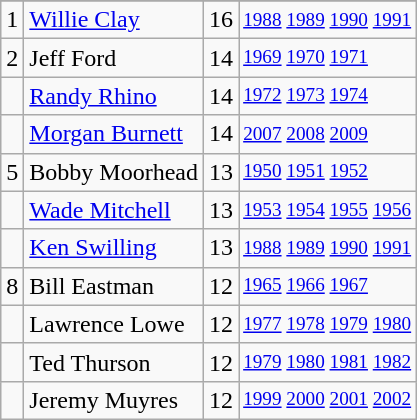<table class="wikitable">
<tr>
</tr>
<tr>
<td>1</td>
<td><a href='#'>Willie Clay</a></td>
<td>16</td>
<td style="font-size:80%;"><a href='#'>1988</a> <a href='#'>1989</a> <a href='#'>1990</a> <a href='#'>1991</a></td>
</tr>
<tr>
<td>2</td>
<td>Jeff Ford</td>
<td>14</td>
<td style="font-size:80%;"><a href='#'>1969</a> <a href='#'>1970</a> <a href='#'>1971</a></td>
</tr>
<tr>
<td></td>
<td><a href='#'>Randy Rhino</a></td>
<td>14</td>
<td style="font-size:80%;"><a href='#'>1972</a> <a href='#'>1973</a> <a href='#'>1974</a></td>
</tr>
<tr>
<td></td>
<td><a href='#'>Morgan Burnett</a></td>
<td>14</td>
<td style="font-size:80%;"><a href='#'>2007</a> <a href='#'>2008</a> <a href='#'>2009</a></td>
</tr>
<tr>
<td>5</td>
<td>Bobby Moorhead</td>
<td>13</td>
<td style="font-size:80%;"><a href='#'>1950</a> <a href='#'>1951</a> <a href='#'>1952</a></td>
</tr>
<tr>
<td></td>
<td><a href='#'>Wade Mitchell</a></td>
<td>13</td>
<td style="font-size:80%;"><a href='#'>1953</a> <a href='#'>1954</a> <a href='#'>1955</a> <a href='#'>1956</a></td>
</tr>
<tr>
<td></td>
<td><a href='#'>Ken Swilling</a></td>
<td>13</td>
<td style="font-size:80%;"><a href='#'>1988</a> <a href='#'>1989</a> <a href='#'>1990</a> <a href='#'>1991</a></td>
</tr>
<tr>
<td>8</td>
<td>Bill Eastman</td>
<td>12</td>
<td style="font-size:80%;"><a href='#'>1965</a> <a href='#'>1966</a> <a href='#'>1967</a></td>
</tr>
<tr>
<td></td>
<td>Lawrence Lowe</td>
<td>12</td>
<td style="font-size:80%;"><a href='#'>1977</a> <a href='#'>1978</a> <a href='#'>1979</a> <a href='#'>1980</a></td>
</tr>
<tr>
<td></td>
<td>Ted Thurson</td>
<td>12</td>
<td style="font-size:80%;"><a href='#'>1979</a> <a href='#'>1980</a> <a href='#'>1981</a> <a href='#'>1982</a></td>
</tr>
<tr>
<td></td>
<td>Jeremy Muyres</td>
<td>12</td>
<td style="font-size:80%;"><a href='#'>1999</a> <a href='#'>2000</a> <a href='#'>2001</a> <a href='#'>2002</a></td>
</tr>
</table>
